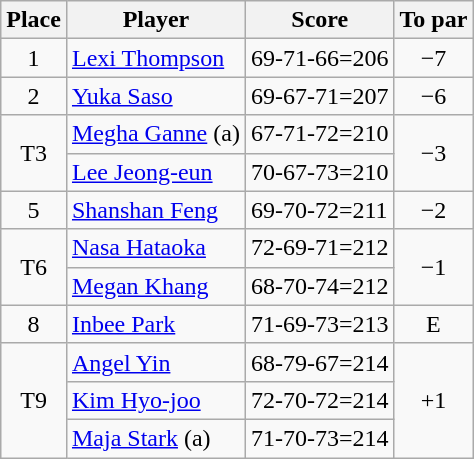<table class="wikitable">
<tr>
<th>Place</th>
<th>Player</th>
<th>Score</th>
<th>To par</th>
</tr>
<tr>
<td align=center>1</td>
<td> <a href='#'>Lexi Thompson</a></td>
<td>69-71-66=206</td>
<td align=center>−7</td>
</tr>
<tr>
<td align=center>2</td>
<td> <a href='#'>Yuka Saso</a></td>
<td>69-67-71=207</td>
<td align=center>−6</td>
</tr>
<tr>
<td align=center rowspan=2>T3</td>
<td> <a href='#'>Megha Ganne</a> (a)</td>
<td align=center>67-71-72=210</td>
<td align=center rowspan=2>−3</td>
</tr>
<tr>
<td> <a href='#'>Lee Jeong-eun</a></td>
<td align=center>70-67-73=210</td>
</tr>
<tr>
<td align=center>5</td>
<td> <a href='#'>Shanshan Feng</a></td>
<td>69-70-72=211</td>
<td align=center>−2</td>
</tr>
<tr>
<td align=center rowspan=2>T6</td>
<td> <a href='#'>Nasa Hataoka</a></td>
<td>72-69-71=212</td>
<td align=center rowspan=2>−1</td>
</tr>
<tr>
<td> <a href='#'>Megan Khang</a></td>
<td>68-70-74=212</td>
</tr>
<tr>
<td align=center>8</td>
<td> <a href='#'>Inbee Park</a></td>
<td>71-69-73=213</td>
<td align=center>E</td>
</tr>
<tr>
<td align=center rowspan=3>T9</td>
<td> <a href='#'>Angel Yin</a></td>
<td>68-79-67=214</td>
<td align=center rowspan=3>+1</td>
</tr>
<tr>
<td> <a href='#'>Kim Hyo-joo</a></td>
<td>72-70-72=214</td>
</tr>
<tr>
<td> <a href='#'>Maja Stark</a> (a)</td>
<td>71-70-73=214</td>
</tr>
</table>
